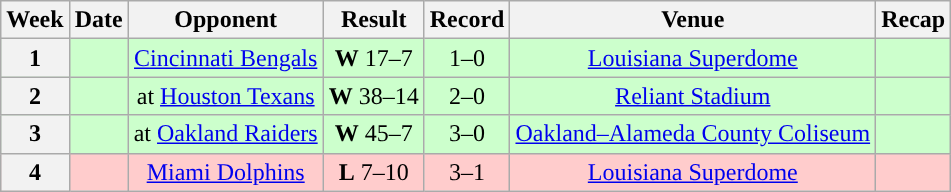<table class="wikitable" style="text-align:center">
<tr>
<th>Week</th>
<th>Date</th>
<th>Opponent</th>
<th>Result</th>
<th>Record</th>
<th>Venue</th>
<th>Recap</th>
</tr>
<tr style="background:#cfc;">
<th>1</th>
<td></td>
<td><a href='#'>Cincinnati Bengals</a></td>
<td><strong>W</strong> 17–7</td>
<td>1–0</td>
<td><a href='#'>Louisiana Superdome</a></td>
<td></td>
</tr>
<tr style="background:#cfc;">
<th>2</th>
<td></td>
<td>at <a href='#'>Houston Texans</a></td>
<td><strong>W</strong> 38–14</td>
<td>2–0</td>
<td><a href='#'>Reliant Stadium</a></td>
<td></td>
</tr>
<tr style="background:#cfc;">
<th>3</th>
<td></td>
<td>at <a href='#'>Oakland Raiders</a></td>
<td><strong>W</strong> 45–7</td>
<td>3–0</td>
<td><a href='#'>Oakland–Alameda County Coliseum</a></td>
<td></td>
</tr>
<tr style="background:#fcc;">
<th>4</th>
<td></td>
<td><a href='#'>Miami Dolphins</a></td>
<td><strong>L</strong> 7–10</td>
<td>3–1</td>
<td><a href='#'>Louisiana Superdome</a></td>
<td></td>
</tr>
</table>
